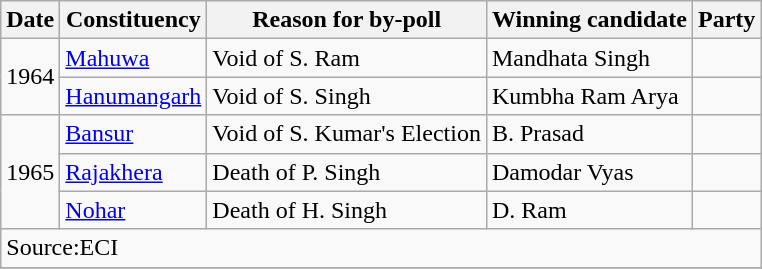<table class="wikitable sortable">
<tr>
<th>Date</th>
<th>Constituency</th>
<th>Reason for by-poll</th>
<th>Winning candidate</th>
<th colspan=2>Party</th>
</tr>
<tr>
<td rowspan=2>1964</td>
<td><a href='#'>Mahuwa</a></td>
<td>Void of S. Ram</td>
<td>Mandhata Singh</td>
<td></td>
</tr>
<tr>
<td><a href='#'>Hanumangarh</a></td>
<td>Void of S. Singh</td>
<td>Kumbha Ram Arya</td>
<td></td>
</tr>
<tr>
<td rowspan=3>1965</td>
<td><a href='#'>Bansur</a></td>
<td>Void of S. Kumar's Election</td>
<td>B. Prasad</td>
<td></td>
</tr>
<tr>
<td><a href='#'>Rajakhera</a></td>
<td>Death of P. Singh</td>
<td>Damodar Vyas</td>
<td></td>
</tr>
<tr>
<td><a href='#'>Nohar</a></td>
<td>Death of H. Singh</td>
<td>D. Ram</td>
<td></td>
</tr>
<tr class="sortbottom">
<td colspan=6>Source:ECI</td>
</tr>
<tr>
</tr>
</table>
